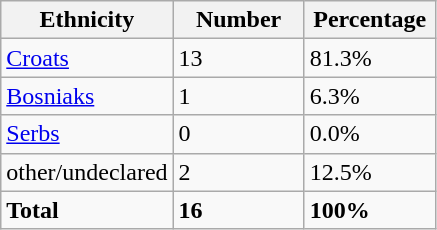<table class="wikitable">
<tr>
<th width="100px">Ethnicity</th>
<th width="80px">Number</th>
<th width="80px">Percentage</th>
</tr>
<tr>
<td><a href='#'>Croats</a></td>
<td>13</td>
<td>81.3%</td>
</tr>
<tr>
<td><a href='#'>Bosniaks</a></td>
<td>1</td>
<td>6.3%</td>
</tr>
<tr>
<td><a href='#'>Serbs</a></td>
<td>0</td>
<td>0.0%</td>
</tr>
<tr>
<td>other/undeclared</td>
<td>2</td>
<td>12.5%</td>
</tr>
<tr>
<td><strong>Total</strong></td>
<td><strong>16</strong></td>
<td><strong>100%</strong></td>
</tr>
</table>
